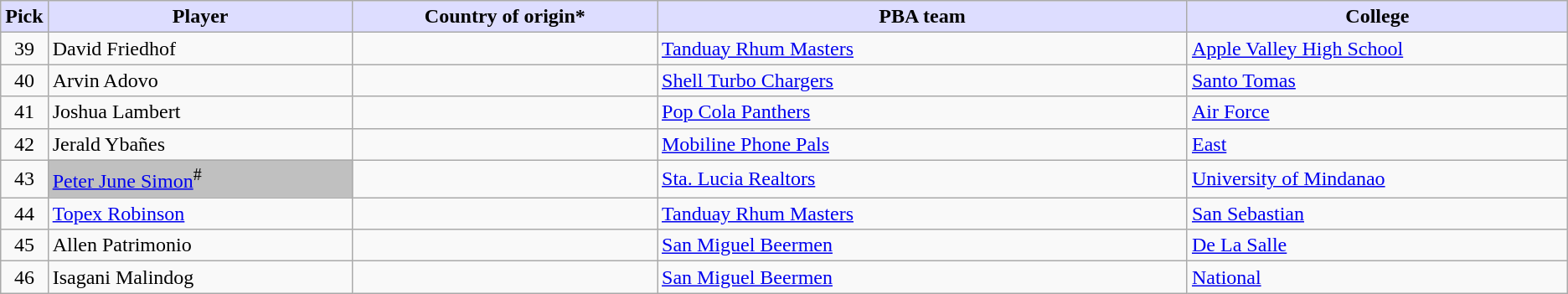<table class="wikitable">
<tr>
<th style="background:#DDDDFF;">Pick</th>
<th style="background:#DDDDFF;" width="20%">Player</th>
<th style="background:#DDDDFF;" width="20%">Country of origin*</th>
<th style="background:#DDDDFF;" width="35%">PBA team</th>
<th style="background:#DDDDFF;" width="25%">College</th>
</tr>
<tr>
<td align=center>39</td>
<td>David Friedhof</td>
<td></td>
<td><a href='#'>Tanduay Rhum Masters</a></td>
<td><a href='#'>Apple Valley High School</a></td>
</tr>
<tr>
<td align=center>40</td>
<td>Arvin Adovo</td>
<td></td>
<td><a href='#'>Shell Turbo Chargers</a></td>
<td><a href='#'>Santo Tomas</a></td>
</tr>
<tr>
<td align=center>41</td>
<td>Joshua Lambert</td>
<td></td>
<td><a href='#'>Pop Cola Panthers</a></td>
<td><a href='#'>Air Force</a></td>
</tr>
<tr>
<td align=center>42</td>
<td>Jerald Ybañes</td>
<td></td>
<td><a href='#'>Mobiline Phone Pals</a></td>
<td><a href='#'>East</a></td>
</tr>
<tr>
<td align=center>43</td>
<td bgcolor=silver><a href='#'>Peter June Simon</a><sup>#</sup></td>
<td></td>
<td><a href='#'>Sta. Lucia Realtors</a></td>
<td><a href='#'>University of Mindanao</a></td>
</tr>
<tr>
<td align=center>44</td>
<td><a href='#'>Topex Robinson</a></td>
<td></td>
<td><a href='#'>Tanduay Rhum Masters</a></td>
<td><a href='#'>San Sebastian</a></td>
</tr>
<tr>
<td align=center>45</td>
<td>Allen Patrimonio</td>
<td></td>
<td><a href='#'>San Miguel Beermen</a></td>
<td><a href='#'>De La Salle</a></td>
</tr>
<tr>
<td align=center>46</td>
<td>Isagani Malindog</td>
<td></td>
<td><a href='#'>San Miguel Beermen</a></td>
<td><a href='#'>National</a></td>
</tr>
</table>
